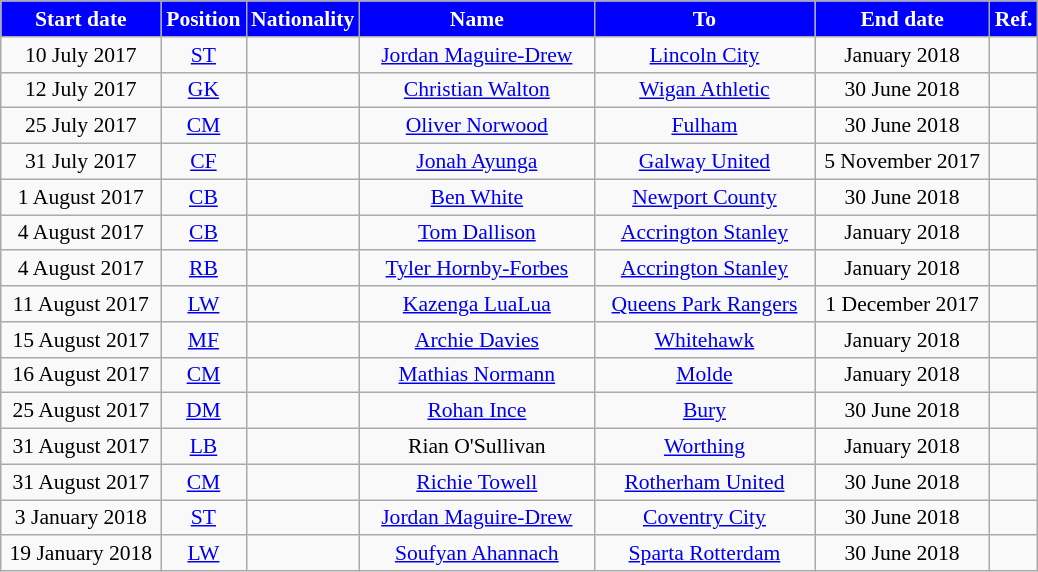<table class="wikitable"  style="text-align:center; font-size:90%; ">
<tr>
<th style="background:#0000FF; color:#FFFFFF; width:100px;">Start date</th>
<th style="background:#0000FF; color:#FFFFFF; width:50px;">Position</th>
<th style="background:#0000FF; color:#FFFFFF; width:50px;">Nationality</th>
<th style="background:#0000FF; color:#FFFFFF; width:150px;">Name</th>
<th style="background:#0000FF; color:#FFFFFF; width:140px;">To</th>
<th style="background:#0000FF; color:#FFFFFF; width:110px;">End date</th>
<th style="background:#0000FF; color:#FFFFFF; width:25px;">Ref.</th>
</tr>
<tr>
<td>10 July 2017</td>
<td><a href='#'>ST</a></td>
<td></td>
<td><a href='#'>Jordan Maguire-Drew</a></td>
<td><a href='#'>Lincoln City</a></td>
<td>January 2018</td>
<td></td>
</tr>
<tr>
<td>12 July 2017</td>
<td><a href='#'>GK</a></td>
<td></td>
<td><a href='#'>Christian Walton</a></td>
<td><a href='#'>Wigan Athletic</a></td>
<td>30 June 2018</td>
<td></td>
</tr>
<tr>
<td>25 July 2017</td>
<td><a href='#'>CM</a></td>
<td></td>
<td><a href='#'>Oliver Norwood</a></td>
<td><a href='#'>Fulham</a></td>
<td>30 June 2018</td>
<td></td>
</tr>
<tr>
<td>31 July 2017</td>
<td><a href='#'>CF</a></td>
<td></td>
<td><a href='#'>Jonah Ayunga</a></td>
<td><a href='#'>Galway United</a></td>
<td>5 November 2017</td>
<td></td>
</tr>
<tr>
<td>1 August 2017</td>
<td><a href='#'>CB</a></td>
<td></td>
<td><a href='#'>Ben White</a></td>
<td><a href='#'>Newport County</a></td>
<td>30 June 2018</td>
<td></td>
</tr>
<tr>
<td>4 August 2017</td>
<td><a href='#'>CB</a></td>
<td></td>
<td><a href='#'>Tom Dallison</a></td>
<td><a href='#'>Accrington Stanley</a></td>
<td>January 2018</td>
<td></td>
</tr>
<tr>
<td>4 August 2017</td>
<td><a href='#'>RB</a></td>
<td></td>
<td><a href='#'>Tyler Hornby-Forbes</a></td>
<td><a href='#'>Accrington Stanley</a></td>
<td>January 2018</td>
<td></td>
</tr>
<tr>
<td>11 August 2017</td>
<td><a href='#'>LW</a></td>
<td></td>
<td><a href='#'>Kazenga LuaLua</a></td>
<td><a href='#'>Queens Park Rangers</a></td>
<td>1 December 2017</td>
<td></td>
</tr>
<tr>
<td>15 August 2017</td>
<td><a href='#'>MF</a></td>
<td></td>
<td><a href='#'>Archie Davies</a></td>
<td><a href='#'>Whitehawk</a></td>
<td>January 2018</td>
<td></td>
</tr>
<tr>
<td>16 August 2017</td>
<td><a href='#'>CM</a></td>
<td></td>
<td><a href='#'>Mathias Normann</a></td>
<td><a href='#'>Molde</a></td>
<td>January 2018</td>
<td></td>
</tr>
<tr>
<td>25 August 2017</td>
<td><a href='#'>DM</a></td>
<td></td>
<td><a href='#'>Rohan Ince</a></td>
<td><a href='#'>Bury</a></td>
<td>30 June 2018</td>
<td></td>
</tr>
<tr>
<td>31 August 2017</td>
<td><a href='#'>LB</a></td>
<td></td>
<td>Rian O'Sullivan</td>
<td><a href='#'>Worthing</a></td>
<td>January 2018</td>
<td></td>
</tr>
<tr>
<td>31 August 2017</td>
<td><a href='#'>CM</a></td>
<td></td>
<td><a href='#'>Richie Towell</a></td>
<td><a href='#'>Rotherham United</a></td>
<td>30 June 2018</td>
<td></td>
</tr>
<tr>
<td>3 January 2018</td>
<td><a href='#'>ST</a></td>
<td></td>
<td><a href='#'>Jordan Maguire-Drew</a></td>
<td><a href='#'>Coventry City</a></td>
<td>30 June 2018</td>
<td></td>
</tr>
<tr>
<td>19 January 2018</td>
<td><a href='#'>LW</a></td>
<td></td>
<td><a href='#'>Soufyan Ahannach</a></td>
<td><a href='#'>Sparta Rotterdam</a></td>
<td>30 June 2018</td>
<td></td>
</tr>
</table>
